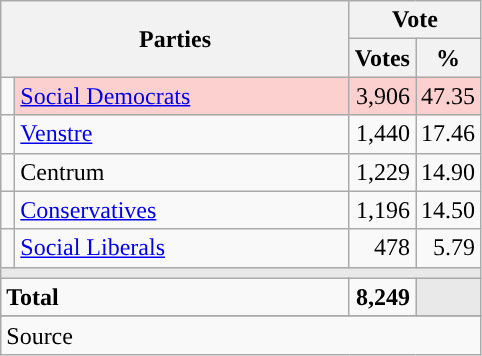<table class="wikitable" style="text-align:right;">
<tr>
<th style="text-align:centre;" rowspan="2" colspan="2" width="225">Parties</th>
<th colspan="3">Vote</th>
</tr>
<tr>
<th width="15">Votes</th>
<th width="15">%</th>
</tr>
<tr>
<td width="2" style="color:inherit;background:"></td>
<td bgcolor=#fbd0ce  align="left"><a href='#'>Social Democrats</a></td>
<td bgcolor=#fbd0ce>3,906</td>
<td bgcolor=#fbd0ce>47.35</td>
</tr>
<tr>
<td width="2" style="color:inherit;background:"></td>
<td align="left"><a href='#'>Venstre</a></td>
<td>1,440</td>
<td>17.46</td>
</tr>
<tr>
<td width="2" style="color:inherit;background:"></td>
<td align="left">Centrum</td>
<td>1,229</td>
<td>14.90</td>
</tr>
<tr>
<td width="2" style="color:inherit;background:"></td>
<td align="left"><a href='#'>Conservatives</a></td>
<td>1,196</td>
<td>14.50</td>
</tr>
<tr>
<td width="2" style="color:inherit;background:"></td>
<td align="left"><a href='#'>Social Liberals</a></td>
<td>478</td>
<td>5.79</td>
</tr>
<tr>
<td colspan="7" bgcolor="#E9E9E9"></td>
</tr>
<tr>
<td align="left" colspan="2"><strong>Total</strong></td>
<td><strong>8,249</strong></td>
<td bgcolor="#E9E9E9" colspan="2"></td>
</tr>
<tr>
</tr>
<tr>
<td align="left" colspan="6">Source</td>
</tr>
</table>
